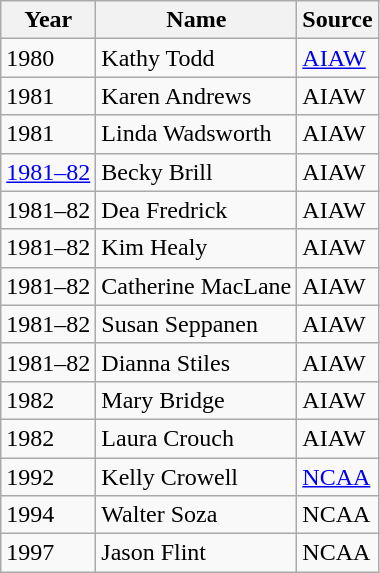<table class="wikitable">
<tr>
<th>Year</th>
<th>Name</th>
<th>Source</th>
</tr>
<tr>
<td>1980</td>
<td>Kathy Todd</td>
<td><a href='#'>AIAW</a></td>
</tr>
<tr>
<td>1981</td>
<td>Karen Andrews</td>
<td>AIAW</td>
</tr>
<tr>
<td>1981</td>
<td>Linda Wadsworth</td>
<td>AIAW</td>
</tr>
<tr>
<td><a href='#'>1981–82</a></td>
<td>Becky Brill</td>
<td>AIAW</td>
</tr>
<tr>
<td>1981–82</td>
<td>Dea Fredrick</td>
<td>AIAW</td>
</tr>
<tr>
<td>1981–82</td>
<td>Kim Healy</td>
<td>AIAW</td>
</tr>
<tr>
<td>1981–82</td>
<td>Catherine MacLane</td>
<td>AIAW</td>
</tr>
<tr>
<td>1981–82</td>
<td>Susan Seppanen</td>
<td>AIAW</td>
</tr>
<tr>
<td>1981–82</td>
<td>Dianna Stiles</td>
<td>AIAW</td>
</tr>
<tr>
<td>1982</td>
<td>Mary Bridge</td>
<td>AIAW</td>
</tr>
<tr>
<td>1982</td>
<td>Laura Crouch</td>
<td>AIAW</td>
</tr>
<tr>
<td>1992</td>
<td>Kelly Crowell</td>
<td><a href='#'>NCAA</a></td>
</tr>
<tr>
<td>1994</td>
<td>Walter Soza</td>
<td>NCAA</td>
</tr>
<tr>
<td>1997</td>
<td>Jason Flint</td>
<td>NCAA</td>
</tr>
</table>
